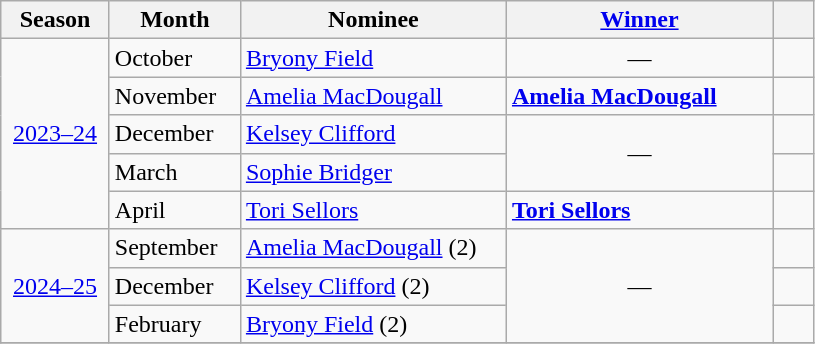<table class="wikitable">
<tr>
<th width=65>Season</th>
<th width=80>Month</th>
<th width=170>Nominee</th>
<th width=170><a href='#'>Winner</a></th>
<th width=20></th>
</tr>
<tr>
<td align=center rowspan=5><a href='#'>2023–24</a></td>
<td>October</td>
<td> <a href='#'>Bryony Field</a></td>
<td align=center>—</td>
<td align=center></td>
</tr>
<tr>
<td>November</td>
<td> <a href='#'>Amelia MacDougall</a></td>
<td> <strong><a href='#'>Amelia MacDougall</a></strong></td>
<td align=center></td>
</tr>
<tr>
<td>December</td>
<td> <a href='#'>Kelsey Clifford</a></td>
<td align=center rowspan=2>—</td>
<td align=center></td>
</tr>
<tr>
<td>March</td>
<td> <a href='#'>Sophie Bridger</a></td>
<td align=center></td>
</tr>
<tr>
<td>April</td>
<td> <a href='#'>Tori Sellors</a></td>
<td> <strong><a href='#'>Tori Sellors</a></strong></td>
<td align=center></td>
</tr>
<tr>
<td align=center rowspan=3><a href='#'>2024–25</a></td>
<td>September</td>
<td> <a href='#'>Amelia MacDougall</a> (2)</td>
<td align=center rowspan=3>—</td>
<td align=center></td>
</tr>
<tr>
<td>December</td>
<td> <a href='#'>Kelsey Clifford</a> (2)</td>
<td align=center></td>
</tr>
<tr>
<td>February</td>
<td> <a href='#'>Bryony Field</a> (2)</td>
<td align=center></td>
</tr>
<tr>
</tr>
</table>
